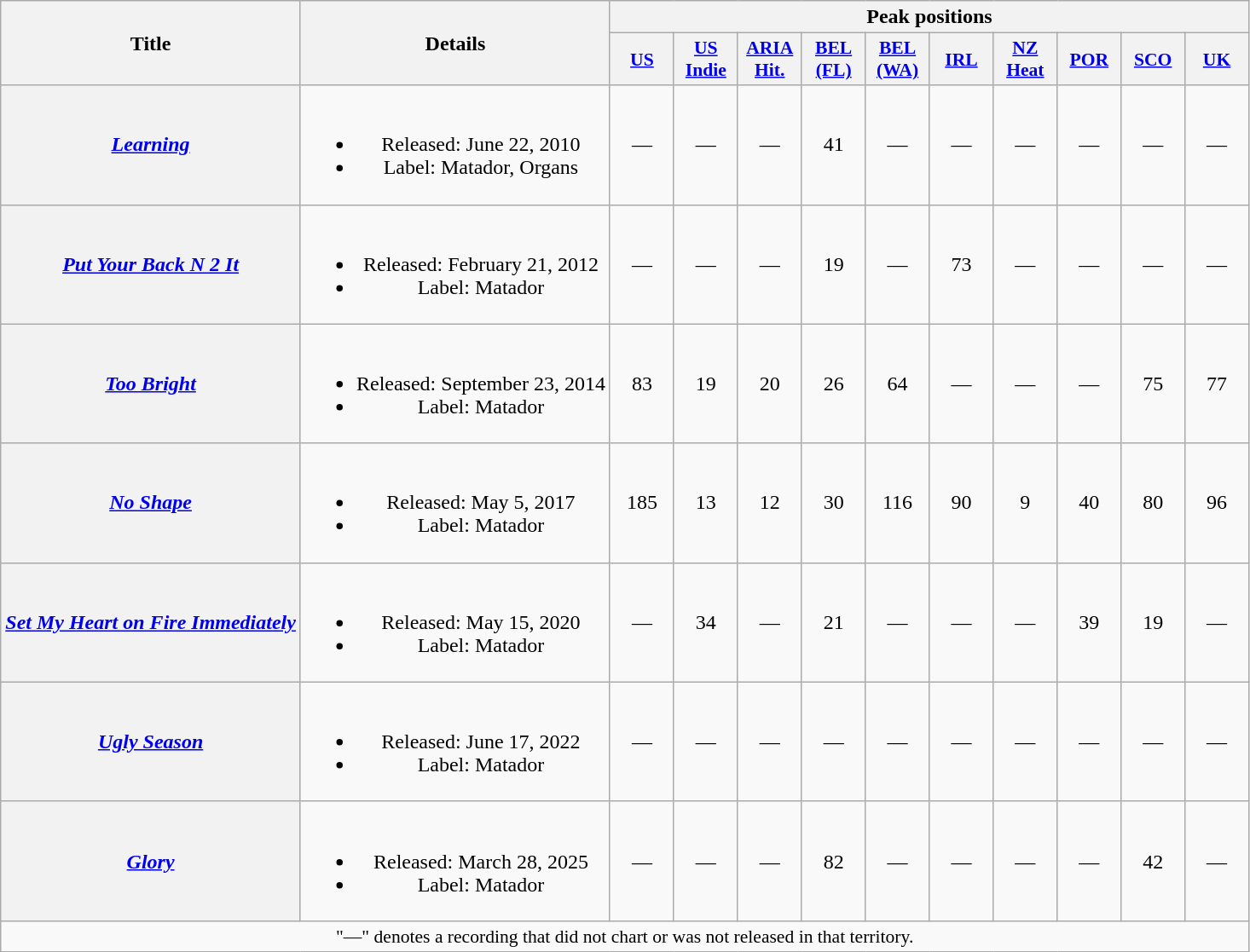<table class="wikitable plainrowheaders" style="text-align:center">
<tr>
<th scope="col" rowspan="2">Title</th>
<th scope="col" rowspan="2">Details</th>
<th scope="col" colspan="10">Peak positions</th>
</tr>
<tr>
<th scope="col" style="width:3em;font-size:90%;"><a href='#'>US</a><br></th>
<th scope="col" style="width:3em;font-size:90%;"><a href='#'>US<br>Indie</a><br></th>
<th scope="col" style="width:3em;font-size:90%;"><a href='#'>ARIA<br>Hit.</a><br></th>
<th scope="col" style="width:3em;font-size:90%;"><a href='#'>BEL<br>(FL)</a><br></th>
<th scope="col" style="width:3em;font-size:90%;"><a href='#'>BEL<br>(WA)</a><br></th>
<th scope="col" style="width:3em;font-size:90%;"><a href='#'>IRL</a><br></th>
<th scope="col" style="width:3em;font-size:90%;"><a href='#'>NZ<br>Heat</a><br></th>
<th scope="col" style="width:3em;font-size:90%;"><a href='#'>POR</a><br></th>
<th scope="col" style="width:3em;font-size:90%;"><a href='#'>SCO</a><br></th>
<th scope="col" style="width:3em;font-size:90%;"><a href='#'>UK</a><br></th>
</tr>
<tr>
<th scope="row"><em><a href='#'>Learning</a></em></th>
<td><br><ul><li>Released: June 22, 2010</li><li>Label: Matador, Organs</li></ul></td>
<td>—</td>
<td>—</td>
<td>—</td>
<td>41</td>
<td>—</td>
<td>—</td>
<td>—</td>
<td>—</td>
<td>—</td>
<td>—</td>
</tr>
<tr>
<th scope="row"><em><a href='#'>Put Your Back N 2 It</a></em></th>
<td><br><ul><li>Released: February 21, 2012</li><li>Label: Matador</li></ul></td>
<td>—</td>
<td>—</td>
<td>—</td>
<td>19</td>
<td>—</td>
<td>73</td>
<td>—</td>
<td>—</td>
<td>—</td>
<td>—</td>
</tr>
<tr>
<th scope="row"><em><a href='#'>Too Bright</a></em></th>
<td><br><ul><li>Released: September 23, 2014</li><li>Label: Matador</li></ul></td>
<td>83</td>
<td>19</td>
<td>20</td>
<td>26</td>
<td>64</td>
<td>—</td>
<td>—</td>
<td>—</td>
<td>75</td>
<td>77</td>
</tr>
<tr>
<th scope="row"><em><a href='#'>No Shape</a></em></th>
<td><br><ul><li>Released: May 5, 2017</li><li>Label: Matador</li></ul></td>
<td>185</td>
<td>13</td>
<td>12</td>
<td>30</td>
<td>116</td>
<td>90</td>
<td>9</td>
<td>40</td>
<td>80</td>
<td>96</td>
</tr>
<tr>
<th scope="row"><em><a href='#'>Set My Heart on Fire Immediately</a></em></th>
<td><br><ul><li>Released: May 15, 2020</li><li>Label: Matador</li></ul></td>
<td>—</td>
<td>34</td>
<td>—</td>
<td>21</td>
<td>—</td>
<td>—</td>
<td>—</td>
<td>39</td>
<td>19</td>
<td>—</td>
</tr>
<tr>
<th scope="row"><em><a href='#'>Ugly Season</a></em></th>
<td><br><ul><li>Released: June 17, 2022</li><li>Label: Matador</li></ul></td>
<td>—</td>
<td>—</td>
<td>—</td>
<td>—</td>
<td>—</td>
<td>—</td>
<td>—</td>
<td>—</td>
<td>—</td>
<td>—</td>
</tr>
<tr>
<th scope="row"><em><a href='#'>Glory</a></em></th>
<td><br><ul><li>Released: March 28, 2025</li><li>Label: Matador</li></ul></td>
<td>—</td>
<td>—</td>
<td>—</td>
<td>82</td>
<td>—</td>
<td>—</td>
<td>—</td>
<td>—</td>
<td>42</td>
<td>—</td>
</tr>
<tr>
<td colspan="14" style="font-size:90%">"—" denotes a recording that did not chart or was not released in that territory.</td>
</tr>
</table>
